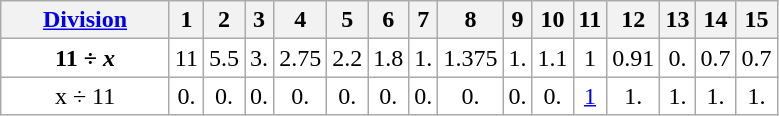<table class="wikitable" style="text-align: center; background: white">
<tr>
<th style="width:105px;"><a href='#'>Division</a></th>
<th>1</th>
<th>2</th>
<th>3</th>
<th>4</th>
<th>5</th>
<th>6</th>
<th>7</th>
<th>8</th>
<th>9</th>
<th>10</th>
<th>11</th>
<th>12</th>
<th>13</th>
<th>14</th>
<th>15</th>
</tr>
<tr>
<td><strong>11 ÷ <em>x<strong><em></td>
<td></strong>11<strong></td>
<td>5.5</td>
<td>3.</td>
<td>2.75</td>
<td>2.2</td>
<td>1.8</td>
<td>1.</td>
<td>1.375</td>
<td>1.</td>
<td>1.1</td>
<td>1</td>
<td>0.91</td>
<td>0.</td>
<td>0.7</td>
<td>0.7</td>
</tr>
<tr>
<td></em></strong>x</em> ÷ 11</strong></td>
<td>0.</td>
<td>0.</td>
<td>0.</td>
<td>0.</td>
<td>0.</td>
<td>0.</td>
<td>0.</td>
<td>0.</td>
<td>0.</td>
<td>0.</td>
<td><a href='#'>1</a></td>
<td>1.</td>
<td>1.</td>
<td>1.</td>
<td>1.</td>
</tr>
</table>
